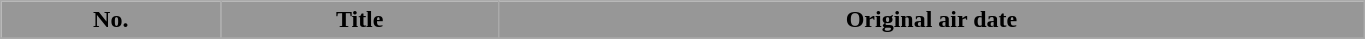<table class="wikitable plainrowheaders" style="width:72%;">
<tr>
<th style="background-color: #979797; color: #000000;">No.</th>
<th style="background-color: #979797; color: #000000;">Title</th>
<th style="background-color: #979797; color: #000000;">Original air date</th>
</tr>
<tr>
</tr>
</table>
